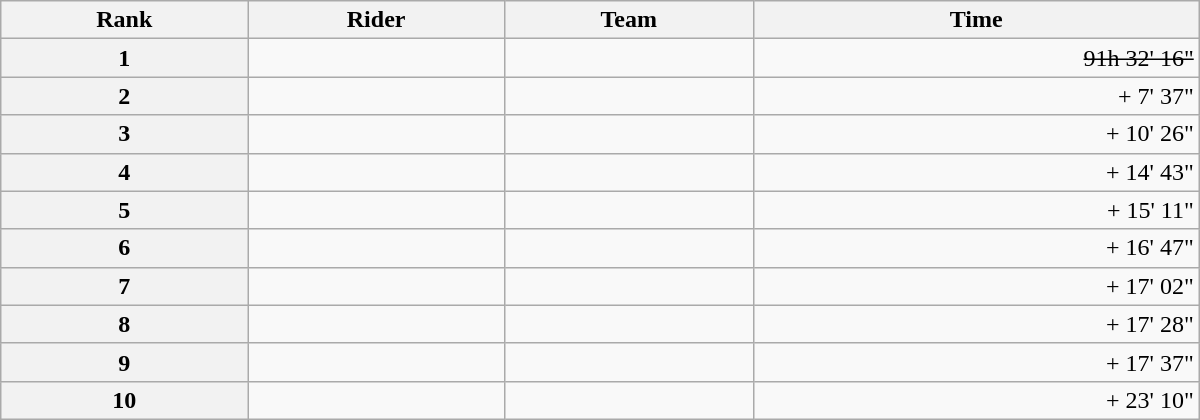<table class="wikitable" style="width:50em;margin-bottom:0;">
<tr>
<th scope="col">Rank</th>
<th scope="col">Rider</th>
<th scope="col">Team</th>
<th scope="col">Time</th>
</tr>
<tr>
<th scope="row">1</th>
<td><s></s></td>
<td><s></s></td>
<td style="text-align:right;"><s>91h 32' 16"</s></td>
</tr>
<tr>
<th scope="row">2</th>
<td></td>
<td></td>
<td style="text-align:right;">+ 7' 37"</td>
</tr>
<tr>
<th scope="row">3</th>
<td></td>
<td></td>
<td style="text-align:right;">+ 10' 26"</td>
</tr>
<tr>
<th scope="row">4</th>
<td></td>
<td></td>
<td style="text-align:right;">+ 14' 43"</td>
</tr>
<tr>
<th scope="row">5</th>
<td></td>
<td></td>
<td style="text-align:right;">+ 15' 11"</td>
</tr>
<tr>
<th scope="row">6</th>
<td></td>
<td></td>
<td style="text-align:right;">+ 16' 47"</td>
</tr>
<tr>
<th scope="row">7</th>
<td></td>
<td></td>
<td style="text-align:right;">+ 17' 02"</td>
</tr>
<tr>
<th scope="row">8</th>
<td> </td>
<td></td>
<td style="text-align:right;">+ 17' 28"</td>
</tr>
<tr>
<th scope="row">9</th>
<td></td>
<td></td>
<td style="text-align:right;">+ 17' 37"</td>
</tr>
<tr>
<th scope="row">10</th>
<td></td>
<td></td>
<td style="text-align:right;">+ 23' 10"</td>
</tr>
</table>
